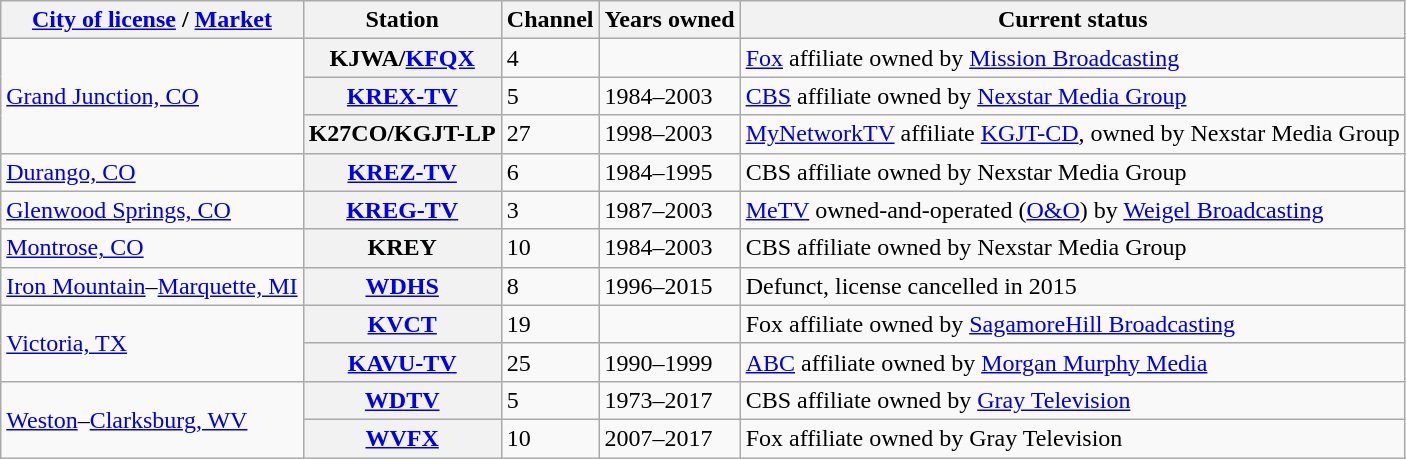<table class="wikitable">
<tr>
<th><a href='#'>City of license</a> / <a href='#'>Market</a></th>
<th>Station</th>
<th>Channel</th>
<th>Years owned</th>
<th>Current status</th>
</tr>
<tr>
<td rowspan="3"><a href='#'>Grand Junction, CO</a></td>
<th>KJWA/<a href='#'>KFQX</a></th>
<td>4</td>
<td></td>
<td><a href='#'>Fox</a> affiliate owned by <a href='#'>Mission Broadcasting</a></td>
</tr>
<tr>
<th><a href='#'>KREX-TV</a></th>
<td>5</td>
<td>1984–2003</td>
<td><a href='#'>CBS</a> affiliate owned by <a href='#'>Nexstar Media Group</a></td>
</tr>
<tr>
<th>K27CO/KGJT-LP</th>
<td>27</td>
<td>1998–2003</td>
<td><a href='#'>MyNetworkTV</a> affiliate <a href='#'>KGJT-CD</a>, owned by Nexstar Media Group</td>
</tr>
<tr>
<td><a href='#'>Durango, CO</a></td>
<th><a href='#'>KREZ-TV</a></th>
<td>6</td>
<td>1984–1995</td>
<td>CBS affiliate owned by Nexstar Media Group</td>
</tr>
<tr>
<td><a href='#'>Glenwood Springs, CO</a></td>
<th><a href='#'>KREG-TV</a></th>
<td>3</td>
<td>1987–2003</td>
<td><a href='#'>MeTV</a> owned-and-operated (<a href='#'>O&O</a>) by <a href='#'>Weigel Broadcasting</a></td>
</tr>
<tr>
<td><a href='#'>Montrose, CO</a></td>
<th>KREY</th>
<td>10</td>
<td>1984–2003</td>
<td>CBS affiliate owned by Nexstar Media Group</td>
</tr>
<tr>
<td><a href='#'>Iron Mountain</a>–<a href='#'>Marquette, MI</a></td>
<th><a href='#'>WDHS</a></th>
<td>8</td>
<td>1996–2015</td>
<td>Defunct, license cancelled in 2015</td>
</tr>
<tr>
<td rowspan="2"><a href='#'>Victoria, TX</a></td>
<th><a href='#'>KVCT</a></th>
<td>19</td>
<td></td>
<td>Fox affiliate owned by <a href='#'>SagamoreHill Broadcasting</a></td>
</tr>
<tr>
<th><a href='#'>KAVU-TV</a></th>
<td>25</td>
<td>1990–1999</td>
<td><a href='#'>ABC</a> affiliate owned by <a href='#'>Morgan Murphy Media</a></td>
</tr>
<tr>
<td rowspan="2"><a href='#'>Weston</a>–<a href='#'>Clarksburg, WV</a></td>
<th><a href='#'>WDTV</a></th>
<td>5</td>
<td>1973–2017</td>
<td>CBS affiliate owned by <a href='#'>Gray Television</a></td>
</tr>
<tr>
<th><a href='#'>WVFX</a></th>
<td>10</td>
<td>2007–2017</td>
<td>Fox affiliate owned by Gray Television</td>
</tr>
</table>
